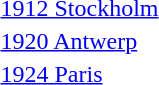<table>
<tr>
<td><a href='#'>1912 Stockholm</a><br></td>
<td></td>
<td></td>
<td></td>
</tr>
<tr>
<td><a href='#'>1920 Antwerp</a><br></td>
<td></td>
<td></td>
<td></td>
</tr>
<tr>
<td><a href='#'>1924 Paris</a><br></td>
<td></td>
<td></td>
<td></td>
</tr>
</table>
